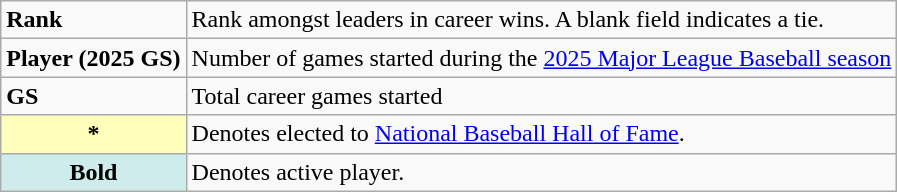<table class="wikitable">
<tr>
<td><strong>Rank</strong></td>
<td>Rank amongst leaders in career wins.  A blank field indicates a tie.</td>
</tr>
<tr>
<td><strong>Player (2025 GS)</strong></td>
<td>Number of games started during the <a href='#'>2025 Major League Baseball season</a></td>
</tr>
<tr>
<td><strong>GS</strong></td>
<td>Total career games started</td>
</tr>
<tr>
<th scope="row" style="background-color:#ffffbb">*</th>
<td>Denotes elected to <a href='#'>National Baseball Hall of Fame</a>. <br></td>
</tr>
<tr>
<th scope="row" style="background:#cfecec;"><strong>Bold</strong></th>
<td>Denotes active player.<br></td>
</tr>
</table>
